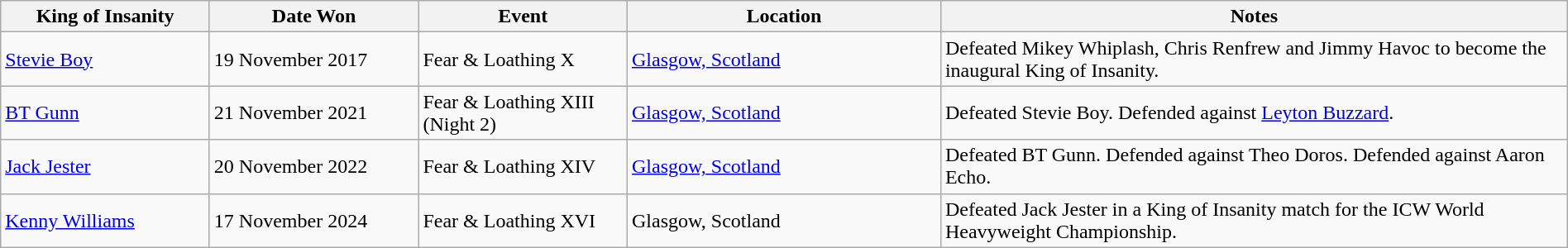<table class="wikitable plainrowheaders" style="width:100%; margin-right: 0;">
<tr>
<th width=10%>King of Insanity</th>
<th width=10%>Date Won</th>
<th width=10%>Event</th>
<th width=15%>Location</th>
<th width=30%>Notes</th>
</tr>
<tr>
<td><a href='#'>Stevie Boy</a></td>
<td>19 November 2017</td>
<td>Fear & Loathing X</td>
<td><a href='#'>Glasgow, Scotland</a></td>
<td><span>Defeated Mikey Whiplash, Chris Renfrew and Jimmy Havoc to become the inaugural King of Insanity.</span></td>
</tr>
<tr>
<td><a href='#'>BT Gunn</a></td>
<td>21 November 2021</td>
<td>Fear & Loathing XIII (Night 2)</td>
<td><a href='#'>Glasgow, Scotland</a></td>
<td><span>Defeated Stevie Boy. Defended against <a href='#'>Leyton Buzzard</a>.</span></td>
</tr>
<tr>
<td><a href='#'>Jack Jester</a></td>
<td>20 November 2022</td>
<td>Fear & Loathing XIV</td>
<td><a href='#'>Glasgow, Scotland</a></td>
<td><span>Defeated BT Gunn. Defended against Theo Doros. Defended against Aaron Echo.</span></td>
</tr>
<tr>
<td><a href='#'>Kenny Williams</a></td>
<td>17 November 2024</td>
<td>Fear & Loathing XVI</td>
<td>Glasgow, Scotland</td>
<td>Defeated Jack Jester in a King of Insanity match for the ICW World Heavyweight Championship.</td>
</tr>
</table>
